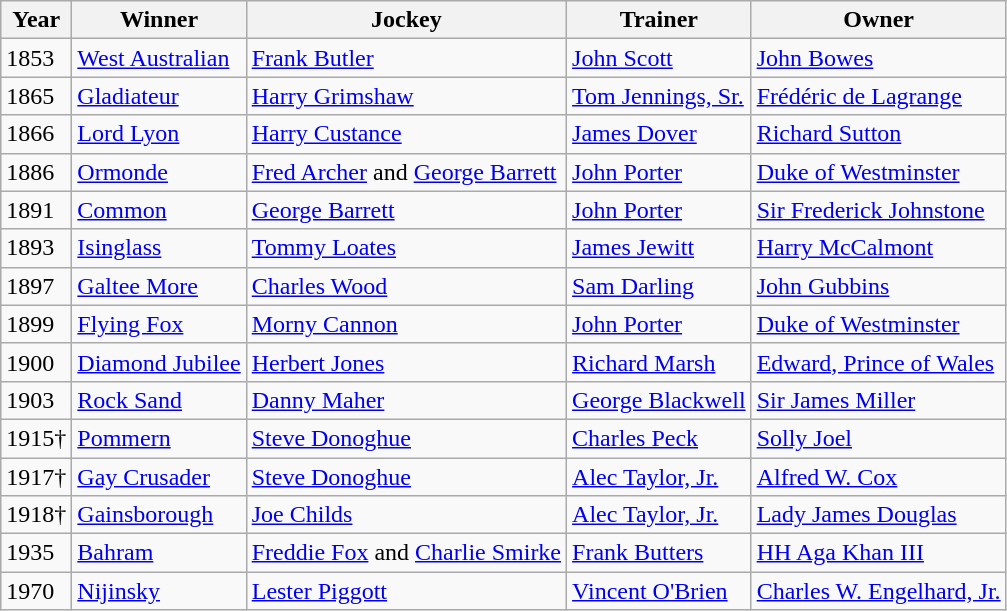<table class="wikitable">
<tr>
<th>Year</th>
<th>Winner</th>
<th>Jockey</th>
<th>Trainer</th>
<th>Owner</th>
</tr>
<tr>
<td>1853</td>
<td><a href='#'>West Australian</a></td>
<td><a href='#'>Frank Butler</a></td>
<td><a href='#'>John Scott</a></td>
<td><a href='#'>John Bowes</a></td>
</tr>
<tr>
<td>1865</td>
<td><a href='#'>Gladiateur</a></td>
<td><a href='#'>Harry Grimshaw</a></td>
<td><a href='#'>Tom Jennings, Sr.</a></td>
<td><a href='#'>Frédéric de Lagrange</a></td>
</tr>
<tr>
<td>1866</td>
<td><a href='#'>Lord Lyon</a></td>
<td><a href='#'>Harry Custance</a></td>
<td><a href='#'>James Dover</a></td>
<td><a href='#'>Richard Sutton</a></td>
</tr>
<tr>
<td>1886</td>
<td><a href='#'>Ormonde</a></td>
<td><a href='#'>Fred Archer</a> and <a href='#'>George Barrett</a></td>
<td><a href='#'>John Porter</a></td>
<td><a href='#'>Duke of Westminster</a></td>
</tr>
<tr>
<td>1891</td>
<td><a href='#'>Common</a></td>
<td><a href='#'>George Barrett</a></td>
<td><a href='#'>John Porter</a></td>
<td><a href='#'>Sir Frederick Johnstone</a></td>
</tr>
<tr>
<td>1893</td>
<td><a href='#'>Isinglass</a></td>
<td><a href='#'>Tommy Loates</a></td>
<td><a href='#'>James Jewitt</a></td>
<td><a href='#'>Harry McCalmont</a></td>
</tr>
<tr>
<td>1897</td>
<td><a href='#'>Galtee More</a></td>
<td><a href='#'>Charles Wood</a></td>
<td><a href='#'>Sam Darling</a></td>
<td><a href='#'>John Gubbins</a></td>
</tr>
<tr>
<td>1899</td>
<td><a href='#'>Flying Fox</a></td>
<td><a href='#'>Morny Cannon</a></td>
<td><a href='#'>John Porter</a></td>
<td><a href='#'>Duke of Westminster</a></td>
</tr>
<tr>
<td>1900</td>
<td><a href='#'>Diamond Jubilee</a></td>
<td><a href='#'>Herbert Jones</a></td>
<td><a href='#'>Richard Marsh</a></td>
<td><a href='#'>Edward, Prince of Wales</a></td>
</tr>
<tr>
<td>1903</td>
<td><a href='#'>Rock Sand</a></td>
<td><a href='#'>Danny Maher</a></td>
<td><a href='#'>George Blackwell</a></td>
<td><a href='#'>Sir James Miller</a></td>
</tr>
<tr>
<td>1915†</td>
<td><a href='#'>Pommern</a></td>
<td><a href='#'>Steve Donoghue</a></td>
<td><a href='#'>Charles Peck</a></td>
<td><a href='#'>Solly Joel</a></td>
</tr>
<tr>
<td>1917†</td>
<td><a href='#'>Gay Crusader</a></td>
<td><a href='#'>Steve Donoghue</a></td>
<td><a href='#'>Alec Taylor, Jr.</a></td>
<td><a href='#'>Alfred W. Cox</a></td>
</tr>
<tr>
<td>1918†</td>
<td><a href='#'>Gainsborough</a></td>
<td><a href='#'>Joe Childs</a></td>
<td><a href='#'>Alec Taylor, Jr.</a></td>
<td><a href='#'>Lady James Douglas</a></td>
</tr>
<tr>
<td>1935</td>
<td><a href='#'>Bahram</a></td>
<td><a href='#'>Freddie Fox</a> and <a href='#'>Charlie Smirke</a></td>
<td><a href='#'>Frank Butters</a></td>
<td><a href='#'>HH Aga Khan III</a></td>
</tr>
<tr>
<td>1970</td>
<td><a href='#'>Nijinsky</a></td>
<td><a href='#'>Lester Piggott</a></td>
<td><a href='#'>Vincent O'Brien</a></td>
<td><a href='#'>Charles W. Engelhard, Jr.</a></td>
</tr>
</table>
